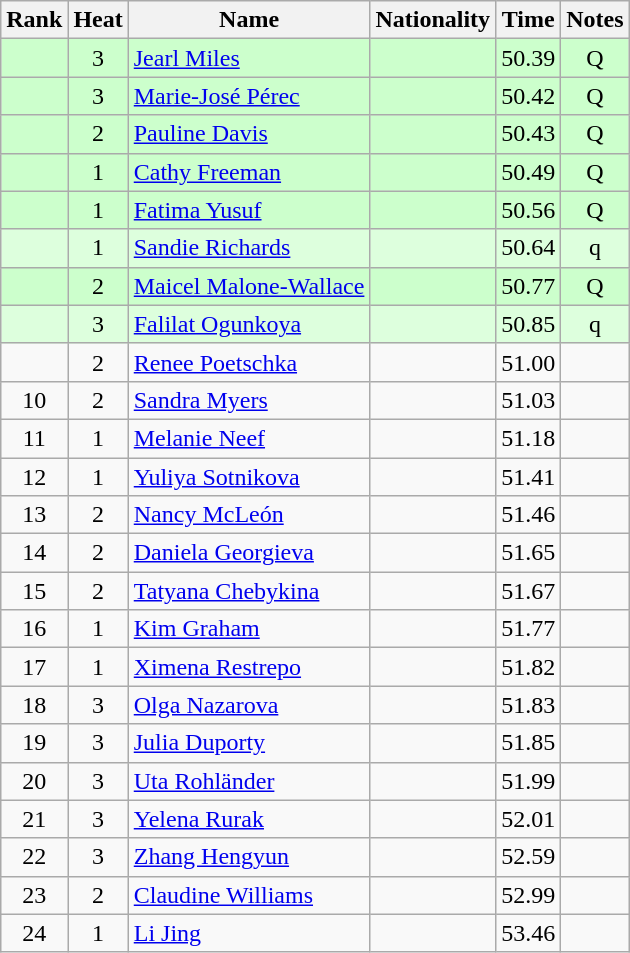<table class="wikitable sortable" style="text-align:center">
<tr>
<th>Rank</th>
<th>Heat</th>
<th>Name</th>
<th>Nationality</th>
<th>Time</th>
<th>Notes</th>
</tr>
<tr bgcolor=ccffcc>
<td></td>
<td>3</td>
<td align=left><a href='#'>Jearl Miles</a></td>
<td align=left></td>
<td>50.39</td>
<td>Q</td>
</tr>
<tr bgcolor=ccffcc>
<td></td>
<td>3</td>
<td align=left><a href='#'>Marie-José Pérec</a></td>
<td align=left></td>
<td>50.42</td>
<td>Q</td>
</tr>
<tr bgcolor=ccffcc>
<td></td>
<td>2</td>
<td align=left><a href='#'>Pauline Davis</a></td>
<td align=left></td>
<td>50.43</td>
<td>Q</td>
</tr>
<tr bgcolor=ccffcc>
<td></td>
<td>1</td>
<td align=left><a href='#'>Cathy Freeman</a></td>
<td align=left></td>
<td>50.49</td>
<td>Q</td>
</tr>
<tr bgcolor=ccffcc>
<td></td>
<td>1</td>
<td align=left><a href='#'>Fatima Yusuf</a></td>
<td align=left></td>
<td>50.56</td>
<td>Q</td>
</tr>
<tr bgcolor=ddffdd>
<td></td>
<td>1</td>
<td align=left><a href='#'>Sandie Richards</a></td>
<td align=left></td>
<td>50.64</td>
<td>q</td>
</tr>
<tr bgcolor=ccffcc>
<td></td>
<td>2</td>
<td align=left><a href='#'>Maicel Malone-Wallace</a></td>
<td align=left></td>
<td>50.77</td>
<td>Q</td>
</tr>
<tr bgcolor=ddffdd>
<td></td>
<td>3</td>
<td align=left><a href='#'>Falilat Ogunkoya</a></td>
<td align=left></td>
<td>50.85</td>
<td>q</td>
</tr>
<tr>
<td></td>
<td>2</td>
<td align=left><a href='#'>Renee Poetschka</a></td>
<td align=left></td>
<td>51.00</td>
<td></td>
</tr>
<tr>
<td>10</td>
<td>2</td>
<td align=left><a href='#'>Sandra Myers</a></td>
<td align=left></td>
<td>51.03</td>
<td></td>
</tr>
<tr>
<td>11</td>
<td>1</td>
<td align=left><a href='#'>Melanie Neef</a></td>
<td align=left></td>
<td>51.18</td>
<td></td>
</tr>
<tr>
<td>12</td>
<td>1</td>
<td align=left><a href='#'>Yuliya Sotnikova</a></td>
<td align=left></td>
<td>51.41</td>
<td></td>
</tr>
<tr>
<td>13</td>
<td>2</td>
<td align=left><a href='#'>Nancy McLeón</a></td>
<td align=left></td>
<td>51.46</td>
<td></td>
</tr>
<tr>
<td>14</td>
<td>2</td>
<td align=left><a href='#'>Daniela Georgieva</a></td>
<td align=left></td>
<td>51.65</td>
<td></td>
</tr>
<tr>
<td>15</td>
<td>2</td>
<td align=left><a href='#'>Tatyana Chebykina</a></td>
<td align=left></td>
<td>51.67</td>
<td></td>
</tr>
<tr>
<td>16</td>
<td>1</td>
<td align=left><a href='#'>Kim Graham</a></td>
<td align=left></td>
<td>51.77</td>
<td></td>
</tr>
<tr>
<td>17</td>
<td>1</td>
<td align=left><a href='#'>Ximena Restrepo</a></td>
<td align=left></td>
<td>51.82</td>
<td></td>
</tr>
<tr>
<td>18</td>
<td>3</td>
<td align=left><a href='#'>Olga Nazarova</a></td>
<td align=left></td>
<td>51.83</td>
<td></td>
</tr>
<tr>
<td>19</td>
<td>3</td>
<td align=left><a href='#'>Julia Duporty</a></td>
<td align=left></td>
<td>51.85</td>
<td></td>
</tr>
<tr>
<td>20</td>
<td>3</td>
<td align=left><a href='#'>Uta Rohländer</a></td>
<td align=left></td>
<td>51.99</td>
<td></td>
</tr>
<tr>
<td>21</td>
<td>3</td>
<td align=left><a href='#'>Yelena Rurak</a></td>
<td align=left></td>
<td>52.01</td>
<td></td>
</tr>
<tr>
<td>22</td>
<td>3</td>
<td align=left><a href='#'>Zhang Hengyun</a></td>
<td align=left></td>
<td>52.59</td>
<td></td>
</tr>
<tr>
<td>23</td>
<td>2</td>
<td align=left><a href='#'>Claudine Williams</a></td>
<td align=left></td>
<td>52.99</td>
<td></td>
</tr>
<tr>
<td>24</td>
<td>1</td>
<td align=left><a href='#'>Li Jing</a></td>
<td align=left></td>
<td>53.46</td>
<td></td>
</tr>
</table>
